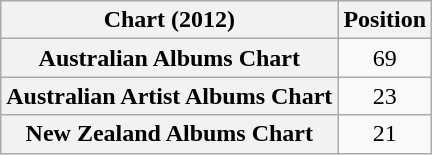<table class="wikitable sortable plainrowheaders">
<tr>
<th scope="col">Chart (2012)</th>
<th scope="col">Position</th>
</tr>
<tr>
<th scope="row">Australian Albums Chart</th>
<td style="text-align:center;">69</td>
</tr>
<tr>
<th scope="row">Australian Artist Albums Chart</th>
<td style="text-align:center;">23</td>
</tr>
<tr>
<th scope="row">New Zealand Albums Chart</th>
<td style="text-align:center;">21</td>
</tr>
</table>
